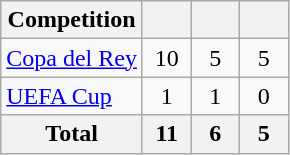<table class="wikitable" style="text-align:center">
<tr>
<th>Competition</th>
<th width=25></th>
<th width=25></th>
<th width=25></th>
</tr>
<tr>
<td align=left><a href='#'>Copa del Rey</a></td>
<td>10</td>
<td>5</td>
<td>5</td>
</tr>
<tr>
<td align=left><a href='#'>UEFA Cup</a></td>
<td>1</td>
<td>1</td>
<td>0</td>
</tr>
<tr>
<th align=left>Total</th>
<th>11</th>
<th>6</th>
<th>5</th>
</tr>
</table>
